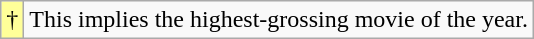<table class="wikitable">
<tr>
<td style="background-color:#FFFF99">†</td>
<td>This implies the highest-grossing movie of the year.</td>
</tr>
</table>
